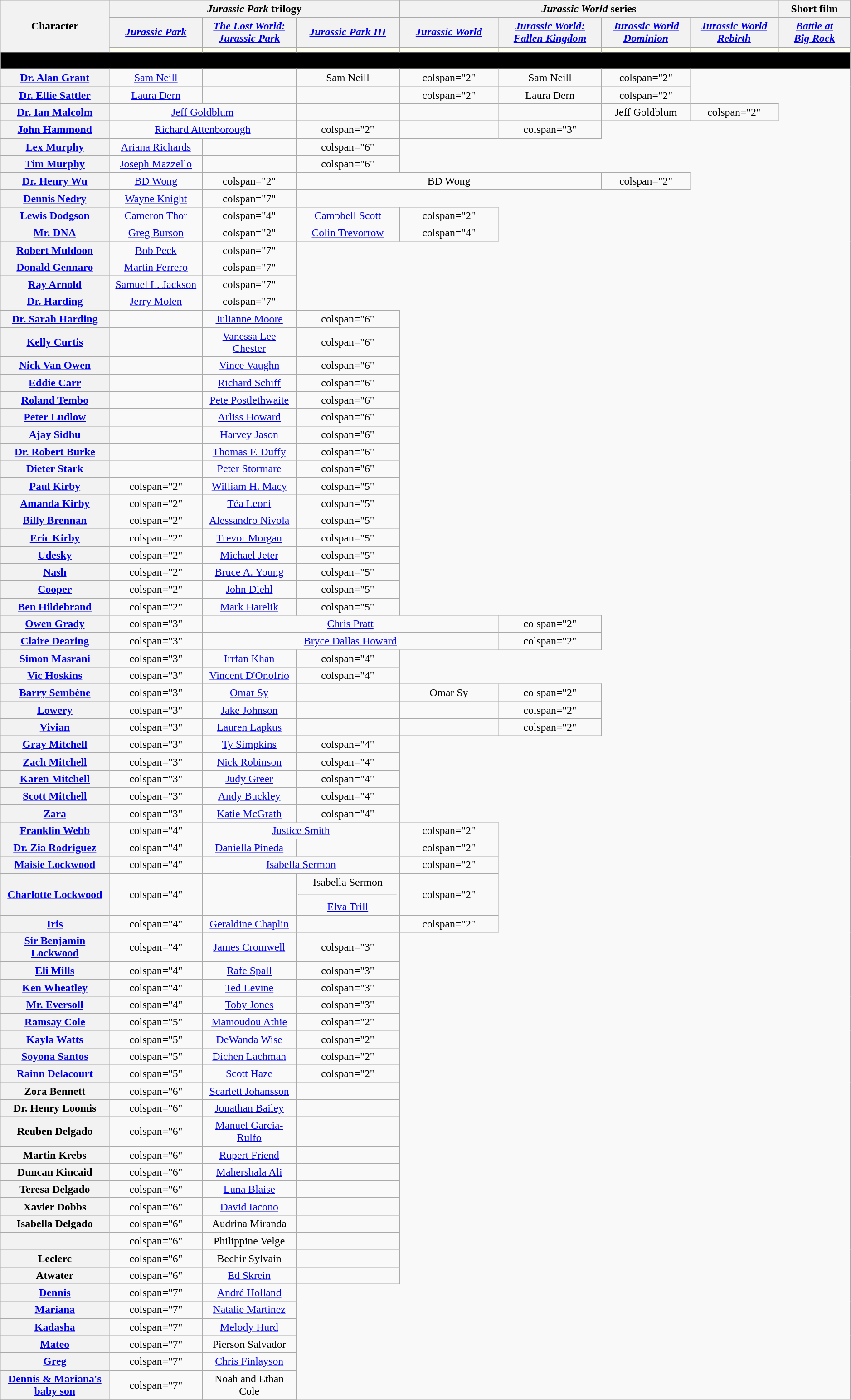<table class="wikitable" style="text-align:center; width:99%; font-size:99%">
<tr>
<th rowspan="3" width="10.5%">Character</th>
<th colspan="3" align="center"><em>Jurassic Park</em> trilogy</th>
<th colspan="4" align="center"><em>Jurassic World</em> series</th>
<th align="center" width="7%">Short film</th>
</tr>
<tr>
<th align="center" width="9%"><a href='#'><em>Jurassic Park</em></a></th>
<th align="center" width="9%"><a href='#'><em>The Lost World:<br>Jurassic Park</em></a></th>
<th align="center" width="10%"><em><a href='#'>Jurassic Park III</a></em></th>
<th align="center" width="9.5%"><em><a href='#'>Jurassic World</a></em></th>
<th align="center" width="10%"><a href='#'><em>Jurassic World:<br>Fallen Kingdom</em></a></th>
<th align="center" width="8.5%"><a href='#'><em>Jurassic World<br>Dominion</em></a></th>
<th align="center" width="8.5%"><a href='#'><em>Jurassic World<br>Rebirth</em></a></th>
<th align="center" width="6.5%"><a href='#'><em>Battle at<br>Big Rock</em></a></th>
</tr>
<tr>
<td style="background:ivory;"></td>
<td style="background:ivory;"></td>
<td style="background:ivory;"></td>
<td style="background:ivory;"></td>
<td style="background:ivory;"></td>
<td style="background:ivory;"></td>
<td style="background:ivory;"></td>
<td style="background:ivory;"></td>
</tr>
<tr>
<th colspan="9" style="background-color:black;"><span>Cast</span></th>
</tr>
<tr>
<th><a href='#'>Dr. Alan Grant</a></th>
<td><a href='#'>Sam Neill</a></td>
<td></td>
<td>Sam Neill</td>
<td>colspan="2" </td>
<td>Sam Neill</td>
<td>colspan="2" </td>
</tr>
<tr>
<th><a href='#'>Dr. Ellie Sattler</a></th>
<td><a href='#'>Laura Dern</a></td>
<td></td>
<td></td>
<td>colspan="2" </td>
<td>Laura Dern</td>
<td>colspan="2" </td>
</tr>
<tr>
<th><a href='#'>Dr. Ian Malcolm</a></th>
<td colspan="2"><a href='#'>Jeff Goldblum</a></td>
<td></td>
<td></td>
<td></td>
<td>Jeff Goldblum</td>
<td>colspan="2" </td>
</tr>
<tr>
<th><a href='#'>John Hammond</a></th>
<td colspan="2"><a href='#'>Richard Attenborough</a></td>
<td>colspan="2" </td>
<td></td>
<td>colspan="3" </td>
</tr>
<tr>
<th><a href='#'>Lex Murphy</a></th>
<td><a href='#'>Ariana Richards</a></td>
<td></td>
<td>colspan="6" </td>
</tr>
<tr>
<th><a href='#'>Tim Murphy</a></th>
<td><a href='#'>Joseph Mazzello</a></td>
<td></td>
<td>colspan="6" </td>
</tr>
<tr>
<th><a href='#'>Dr. Henry Wu</a></th>
<td><a href='#'>BD Wong</a></td>
<td>colspan="2" </td>
<td colspan="3">BD Wong</td>
<td>colspan="2" </td>
</tr>
<tr>
<th><a href='#'>Dennis Nedry</a></th>
<td><a href='#'>Wayne Knight</a></td>
<td>colspan="7" </td>
</tr>
<tr>
<th><a href='#'>Lewis Dodgson</a></th>
<td><a href='#'>Cameron Thor</a></td>
<td>colspan="4" </td>
<td><a href='#'>Campbell Scott</a></td>
<td>colspan="2" </td>
</tr>
<tr>
<th><a href='#'>Mr. DNA</a></th>
<td><a href='#'>Greg Burson</a></td>
<td>colspan="2" </td>
<td><a href='#'>Colin Trevorrow</a></td>
<td>colspan="4" </td>
</tr>
<tr>
<th><a href='#'>Robert Muldoon</a></th>
<td><a href='#'>Bob Peck</a></td>
<td>colspan="7" </td>
</tr>
<tr>
<th><a href='#'>Donald Gennaro</a></th>
<td><a href='#'>Martin Ferrero</a></td>
<td>colspan="7" </td>
</tr>
<tr>
<th><a href='#'>Ray Arnold</a></th>
<td><a href='#'>Samuel L. Jackson</a></td>
<td>colspan="7" </td>
</tr>
<tr>
<th><a href='#'>Dr. Harding</a></th>
<td><a href='#'>Jerry Molen</a></td>
<td>colspan="7" </td>
</tr>
<tr>
<th><a href='#'>Dr. Sarah Harding</a></th>
<td></td>
<td><a href='#'>Julianne Moore</a></td>
<td>colspan="6" </td>
</tr>
<tr>
<th><a href='#'>Kelly Curtis</a></th>
<td></td>
<td><a href='#'>Vanessa Lee Chester</a></td>
<td>colspan="6" </td>
</tr>
<tr>
<th><a href='#'>Nick Van Owen</a></th>
<td></td>
<td><a href='#'>Vince Vaughn</a></td>
<td>colspan="6" </td>
</tr>
<tr>
<th><a href='#'>Eddie Carr</a></th>
<td></td>
<td><a href='#'>Richard Schiff</a></td>
<td>colspan="6" </td>
</tr>
<tr>
<th><a href='#'>Roland Tembo</a></th>
<td></td>
<td><a href='#'>Pete Postlethwaite</a></td>
<td>colspan="6" </td>
</tr>
<tr>
<th><a href='#'>Peter Ludlow</a></th>
<td></td>
<td><a href='#'>Arliss Howard</a></td>
<td>colspan="6" </td>
</tr>
<tr>
<th><a href='#'>Ajay Sidhu</a></th>
<td></td>
<td><a href='#'>Harvey Jason</a></td>
<td>colspan="6" </td>
</tr>
<tr>
<th><a href='#'>Dr. Robert Burke</a></th>
<td></td>
<td><a href='#'>Thomas F. Duffy</a></td>
<td>colspan="6" </td>
</tr>
<tr>
<th><a href='#'>Dieter Stark</a></th>
<td></td>
<td><a href='#'>Peter Stormare</a></td>
<td>colspan="6" </td>
</tr>
<tr>
<th><a href='#'>Paul Kirby</a></th>
<td>colspan="2" </td>
<td><a href='#'>William H. Macy</a></td>
<td>colspan="5" </td>
</tr>
<tr>
<th><a href='#'>Amanda Kirby</a></th>
<td>colspan="2" </td>
<td><a href='#'>Téa Leoni</a></td>
<td>colspan="5" </td>
</tr>
<tr>
<th><a href='#'>Billy Brennan</a></th>
<td>colspan="2" </td>
<td><a href='#'>Alessandro Nivola</a></td>
<td>colspan="5" </td>
</tr>
<tr>
<th><a href='#'>Eric Kirby</a></th>
<td>colspan="2" </td>
<td><a href='#'>Trevor Morgan</a></td>
<td>colspan="5" </td>
</tr>
<tr>
<th><a href='#'>Udesky</a></th>
<td>colspan="2" </td>
<td><a href='#'>Michael Jeter</a></td>
<td>colspan="5" </td>
</tr>
<tr>
<th><a href='#'>Nash</a></th>
<td>colspan="2" </td>
<td><a href='#'>Bruce A. Young</a></td>
<td>colspan="5" </td>
</tr>
<tr>
<th><a href='#'>Cooper</a></th>
<td>colspan="2" </td>
<td><a href='#'>John Diehl</a></td>
<td>colspan="5" </td>
</tr>
<tr>
<th><a href='#'> Ben Hildebrand</a></th>
<td>colspan="2" </td>
<td><a href='#'>Mark Harelik</a></td>
<td>colspan="5" </td>
</tr>
<tr>
<th><a href='#'>Owen Grady</a></th>
<td>colspan="3" </td>
<td colspan="3"><a href='#'>Chris Pratt</a></td>
<td>colspan="2" </td>
</tr>
<tr>
<th><a href='#'>Claire Dearing</a></th>
<td>colspan="3" </td>
<td colspan="3"><a href='#'>Bryce Dallas Howard</a></td>
<td>colspan="2" </td>
</tr>
<tr>
<th><a href='#'>Simon Masrani</a></th>
<td>colspan="3" </td>
<td><a href='#'>Irrfan Khan</a></td>
<td>colspan="4" </td>
</tr>
<tr>
<th><a href='#'>Vic Hoskins</a></th>
<td>colspan="3" </td>
<td><a href='#'>Vincent D'Onofrio</a></td>
<td>colspan="4" </td>
</tr>
<tr>
<th><a href='#'>Barry Sembène</a></th>
<td>colspan="3" </td>
<td><a href='#'>Omar Sy</a></td>
<td></td>
<td>Omar Sy</td>
<td>colspan="2" </td>
</tr>
<tr>
<th><a href='#'>Lowery</a></th>
<td>colspan="3" </td>
<td><a href='#'>Jake Johnson</a></td>
<td></td>
<td></td>
<td>colspan="2" </td>
</tr>
<tr>
<th><a href='#'>Vivian</a></th>
<td>colspan="3" </td>
<td><a href='#'>Lauren Lapkus</a></td>
<td></td>
<td></td>
<td>colspan="2" </td>
</tr>
<tr>
<th><a href='#'>Gray Mitchell</a></th>
<td>colspan="3" </td>
<td><a href='#'>Ty Simpkins</a></td>
<td>colspan="4" </td>
</tr>
<tr>
<th><a href='#'>Zach Mitchell</a></th>
<td>colspan="3" </td>
<td><a href='#'>Nick Robinson</a></td>
<td>colspan="4" </td>
</tr>
<tr>
<th><a href='#'>Karen Mitchell</a></th>
<td>colspan="3" </td>
<td><a href='#'>Judy Greer</a></td>
<td>colspan="4" </td>
</tr>
<tr>
<th><a href='#'>Scott Mitchell</a></th>
<td>colspan="3" </td>
<td><a href='#'>Andy Buckley</a></td>
<td>colspan="4" </td>
</tr>
<tr>
<th><a href='#'>Zara</a></th>
<td>colspan="3" </td>
<td><a href='#'>Katie McGrath</a></td>
<td>colspan="4" </td>
</tr>
<tr>
<th><a href='#'>Franklin Webb</a></th>
<td>colspan="4" </td>
<td colspan="2"><a href='#'>Justice Smith</a></td>
<td>colspan="2" </td>
</tr>
<tr>
<th><a href='#'>Dr. Zia Rodriguez</a></th>
<td>colspan="4" </td>
<td><a href='#'>Daniella Pineda</a></td>
<td></td>
<td>colspan="2" </td>
</tr>
<tr>
<th><a href='#'>Maisie Lockwood</a></th>
<td>colspan="4" </td>
<td colspan="2"><a href='#'>Isabella Sermon</a></td>
<td>colspan="2" </td>
</tr>
<tr>
<th><a href='#'>Charlotte Lockwood</a></th>
<td>colspan="4" </td>
<td></td>
<td>Isabella Sermon<hr><a href='#'>Elva Trill</a></td>
<td>colspan="2" </td>
</tr>
<tr>
<th><a href='#'>Iris</a></th>
<td>colspan="4" </td>
<td><a href='#'>Geraldine Chaplin</a></td>
<td></td>
<td>colspan="2" </td>
</tr>
<tr>
<th><a href='#'>Sir Benjamin Lockwood</a></th>
<td>colspan="4" </td>
<td><a href='#'>James Cromwell</a></td>
<td>colspan="3" </td>
</tr>
<tr>
<th><a href='#'>Eli Mills</a></th>
<td>colspan="4" </td>
<td><a href='#'>Rafe Spall</a></td>
<td>colspan="3" </td>
</tr>
<tr>
<th><a href='#'>Ken Wheatley</a></th>
<td>colspan="4" </td>
<td><a href='#'>Ted Levine</a></td>
<td>colspan="3" </td>
</tr>
<tr>
<th><a href='#'>Mr. Eversoll</a></th>
<td>colspan="4" </td>
<td><a href='#'>Toby Jones</a></td>
<td>colspan="3" </td>
</tr>
<tr>
<th><a href='#'>Ramsay Cole</a></th>
<td>colspan="5" </td>
<td><a href='#'>Mamoudou Athie</a></td>
<td>colspan="2" </td>
</tr>
<tr>
<th><a href='#'>Kayla Watts</a></th>
<td>colspan="5" </td>
<td><a href='#'>DeWanda Wise</a></td>
<td>colspan="2" </td>
</tr>
<tr>
<th><a href='#'>Soyona Santos</a></th>
<td>colspan="5" </td>
<td><a href='#'>Dichen Lachman</a></td>
<td>colspan="2" </td>
</tr>
<tr>
<th><a href='#'>Rainn Delacourt</a></th>
<td>colspan="5" </td>
<td><a href='#'>Scott Haze</a></td>
<td>colspan="2" </td>
</tr>
<tr>
<th>Zora Bennett</th>
<td>colspan="6" </td>
<td><a href='#'>Scarlett Johansson</a></td>
<td></td>
</tr>
<tr>
<th>Dr. Henry Loomis</th>
<td>colspan="6" </td>
<td><a href='#'>Jonathan Bailey</a></td>
<td></td>
</tr>
<tr>
<th>Reuben Delgado</th>
<td>colspan="6" </td>
<td><a href='#'>Manuel Garcia-Rulfo</a></td>
<td></td>
</tr>
<tr>
<th>Martin Krebs</th>
<td>colspan="6" </td>
<td><a href='#'>Rupert Friend</a></td>
<td></td>
</tr>
<tr>
<th>Duncan Kincaid</th>
<td>colspan="6" </td>
<td><a href='#'>Mahershala Ali</a></td>
<td></td>
</tr>
<tr>
<th>Teresa Delgado</th>
<td>colspan="6" </td>
<td><a href='#'>Luna Blaise</a></td>
<td></td>
</tr>
<tr>
<th>Xavier Dobbs</th>
<td>colspan="6" </td>
<td><a href='#'>David Iacono</a></td>
<td></td>
</tr>
<tr>
<th>Isabella Delgado</th>
<td>colspan="6" </td>
<td>Audrina Miranda</td>
<td></td>
</tr>
<tr>
<th></th>
<td>colspan="6" </td>
<td>Philippine Velge</td>
<td></td>
</tr>
<tr>
<th>Leclerc</th>
<td>colspan="6" </td>
<td>Bechir Sylvain</td>
<td></td>
</tr>
<tr>
<th>Atwater</th>
<td>colspan="6" </td>
<td><a href='#'>Ed Skrein</a></td>
<td></td>
</tr>
<tr>
<th><a href='#'>Dennis</a></th>
<td>colspan="7" </td>
<td><a href='#'>André Holland</a></td>
</tr>
<tr>
<th><a href='#'>Mariana</a></th>
<td>colspan="7" </td>
<td><a href='#'>Natalie Martinez</a></td>
</tr>
<tr>
<th><a href='#'>Kadasha</a></th>
<td>colspan="7" </td>
<td><a href='#'>Melody Hurd</a></td>
</tr>
<tr>
<th><a href='#'>Mateo</a></th>
<td>colspan="7" </td>
<td>Pierson Salvador</td>
</tr>
<tr>
<th><a href='#'>Greg</a></th>
<td>colspan="7" </td>
<td><a href='#'>Chris Finlayson</a></td>
</tr>
<tr>
<th><a href='#'>Dennis & Mariana's baby son</a></th>
<td>colspan="7" </td>
<td>Noah and Ethan Cole</td>
</tr>
<tr>
</tr>
</table>
